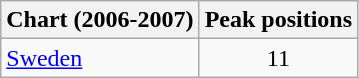<table class="wikitable">
<tr>
<th align="left">Chart (2006-2007)</th>
<th align="center">Peak positions</th>
</tr>
<tr>
<td align="left"><a href='#'>Sweden</a></td>
<td align="center">11</td>
</tr>
</table>
